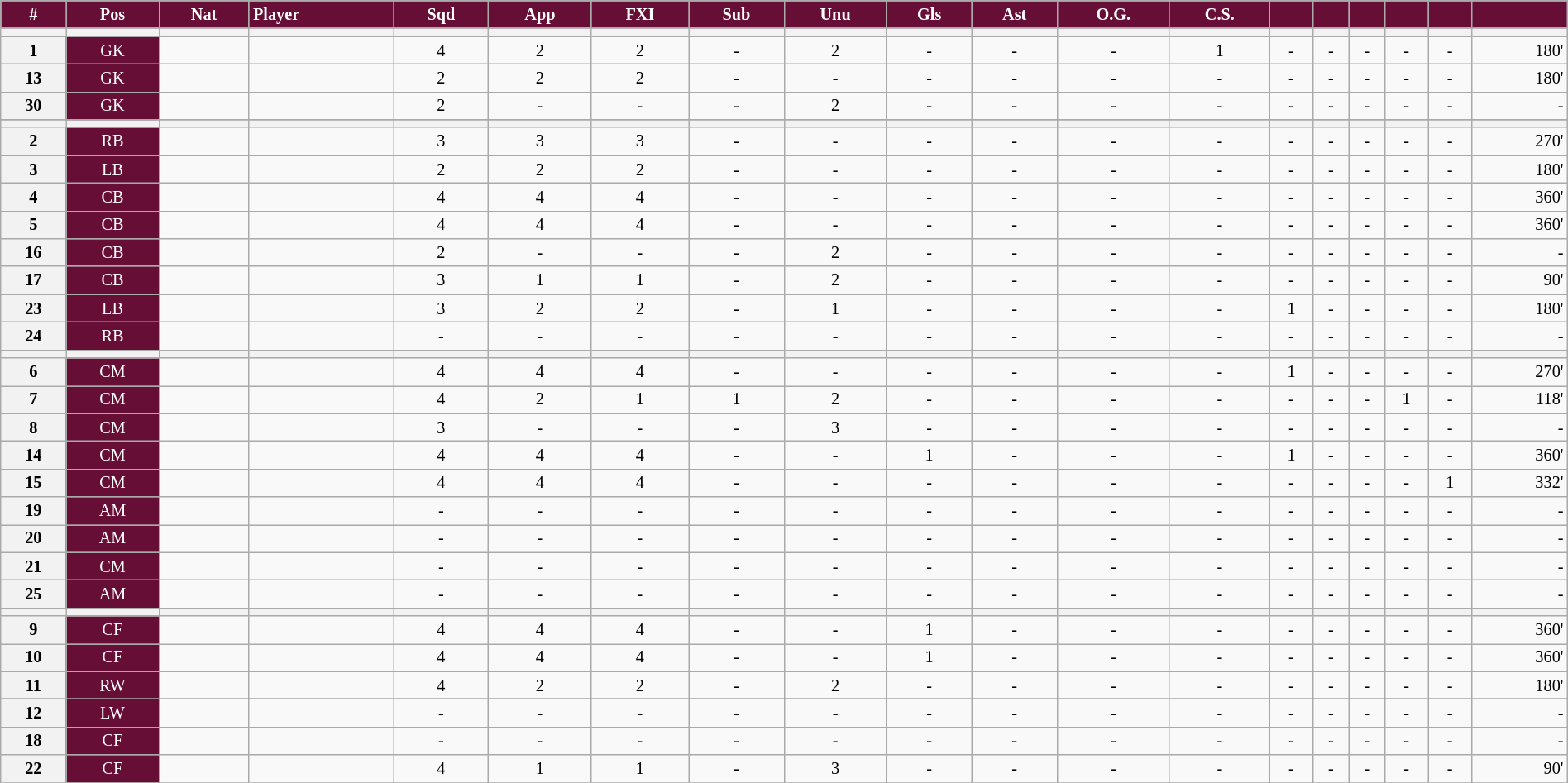<table class="wikitable sortable" style="text-align:center; font-size:84.5%; width:100%;">
<tr>
<th style="background:#670E36; color:#FFFFFF; text-align:center;">#</th>
<th style="background:#670E36; color:#FFFFFF; text-align:center;"><abbr>Pos</abbr></th>
<th style="background:#670E36; color:#FFFFFF; text-align:center;"><abbr>Nat</abbr></th>
<th style="background:#670E36; color:#FFFFFF; text-align:left;">Player</th>
<th style="background:#670E36; color:#FFFFFF; text-align:center;"><abbr>Sqd</abbr></th>
<th style="background:#670E36; color:#FFFFFF; text-align:center;"><abbr>App</abbr></th>
<th style="background:#670E36; color:#FFFFFF; text-align:center;"><abbr>FXI</abbr></th>
<th style="background:#670E36; color:#FFFFFF; text-align:center;"><abbr>Sub</abbr></th>
<th style="background:#670E36; color:#FFFFFF; text-align:center;"><abbr>Unu</abbr></th>
<th style="background:#670E36; color:#FFFFFF; text-align:center;"><abbr>Gls</abbr></th>
<th style="background:#670E36; color:#FFFFFF; text-align:center;"><abbr>Ast</abbr></th>
<th style="background:#670E36; color:#FFFFFF; text-align:center;"><abbr>O.G.</abbr></th>
<th style="background:#670E36; color:#FFFFFF; text-align:center;"><abbr>C.S.</abbr></th>
<th style="background:#670E36; color:#FFFFFF; text-align:center;"><abbr></abbr></th>
<th style="background:#670E36; color:#FFFFFF; text-align:center;"><abbr></abbr></th>
<th style="background:#670E36; color:#FFFFFF; text-align:center;"><abbr></abbr></th>
<th style="background:#670E36; color:#FFFFFF; text-align:center;"><abbr></abbr></th>
<th style="background:#670E36; color:#FFFFFF; text-align:center;"><abbr></abbr></th>
<th style="background:#670E36; color:#FFFFFF; text-align:right;"><abbr></abbr></th>
</tr>
<tr>
<th></th>
<th></th>
<th></th>
<th></th>
<th></th>
<th></th>
<th></th>
<th></th>
<th></th>
<th></th>
<th></th>
<th></th>
<th></th>
<th></th>
<th></th>
<th></th>
<th></th>
<th></th>
<th></th>
</tr>
<tr>
<th>1</th>
<td style="background:#670E36; color:#FFFFFF; text-align:center;">GK</td>
<td></td>
<td style="text-align:left;"></td>
<td>4</td>
<td>2</td>
<td>2</td>
<td>-</td>
<td>2</td>
<td>-</td>
<td>-</td>
<td>-</td>
<td>1</td>
<td>-</td>
<td>-</td>
<td>-</td>
<td>-</td>
<td>-</td>
<td style="text-align:right;">180'</td>
</tr>
<tr>
<th>13</th>
<td style="background:#670E36; color:#FFFFFF; text-align:center;">GK</td>
<td></td>
<td style="text-align:left;"></td>
<td>2</td>
<td>2</td>
<td>2</td>
<td>-</td>
<td>-</td>
<td>-</td>
<td>-</td>
<td>-</td>
<td>-</td>
<td>-</td>
<td>-</td>
<td>-</td>
<td>-</td>
<td>-</td>
<td style="text-align:right;">180'</td>
</tr>
<tr>
<th>30</th>
<td style="background:#670E36; color:#FFFFFF; text-align:center;">GK</td>
<td></td>
<td style="text-align:left;"></td>
<td>2</td>
<td>-</td>
<td>-</td>
<td>-</td>
<td>2</td>
<td>-</td>
<td>-</td>
<td>-</td>
<td>-</td>
<td>-</td>
<td>-</td>
<td>-</td>
<td>-</td>
<td>-</td>
<td style="text-align:right;">-</td>
</tr>
<tr>
</tr>
<tr>
<th></th>
<th></th>
<th></th>
<th></th>
<th></th>
<th></th>
<th></th>
<th></th>
<th></th>
<th></th>
<th></th>
<th></th>
<th></th>
<th></th>
<th></th>
<th></th>
<th></th>
<th></th>
<th></th>
</tr>
<tr>
<th>2</th>
<td style="background:#670E36; color:#FFFFFF; text-align:center;">RB</td>
<td></td>
<td style="text-align:left;"></td>
<td>3</td>
<td>3</td>
<td>3</td>
<td>-</td>
<td>-</td>
<td>-</td>
<td>-</td>
<td>-</td>
<td>-</td>
<td>-</td>
<td>-</td>
<td>-</td>
<td>-</td>
<td>-</td>
<td style="text-align:right;">270'</td>
</tr>
<tr>
<th>3</th>
<td style="background:#670E36; color:#FFFFFF; text-align:center;">LB</td>
<td></td>
<td style="text-align:left;"></td>
<td>2</td>
<td>2</td>
<td>2</td>
<td>-</td>
<td>-</td>
<td>-</td>
<td>-</td>
<td>-</td>
<td>-</td>
<td>-</td>
<td>-</td>
<td>-</td>
<td>-</td>
<td>-</td>
<td style="text-align:right;">180'</td>
</tr>
<tr>
<th>4</th>
<td style="background:#670E36; color:#FFFFFF; text-align:center;">CB</td>
<td></td>
<td style="text-align:left;"></td>
<td>4</td>
<td>4</td>
<td>4</td>
<td>-</td>
<td>-</td>
<td>-</td>
<td>-</td>
<td>-</td>
<td>-</td>
<td>-</td>
<td>-</td>
<td>-</td>
<td>-</td>
<td>-</td>
<td style="text-align:right;">360'</td>
</tr>
<tr>
<th>5</th>
<td style="background:#670E36; color:#FFFFFF; text-align:center;">CB</td>
<td></td>
<td style="text-align:left;"></td>
<td>4</td>
<td>4</td>
<td>4</td>
<td>-</td>
<td>-</td>
<td>-</td>
<td>-</td>
<td>-</td>
<td>-</td>
<td>-</td>
<td>-</td>
<td>-</td>
<td>-</td>
<td>-</td>
<td style="text-align:right;">360'</td>
</tr>
<tr>
<th>16</th>
<td style="background:#670E36; color:#FFFFFF; text-align:center;">CB</td>
<td></td>
<td style="text-align:left;"></td>
<td>2</td>
<td>-</td>
<td>-</td>
<td>-</td>
<td>2</td>
<td>-</td>
<td>-</td>
<td>-</td>
<td>-</td>
<td>-</td>
<td>-</td>
<td>-</td>
<td>-</td>
<td>-</td>
<td style="text-align:right;">-</td>
</tr>
<tr>
<th>17</th>
<td style="background:#670E36; color:#FFFFFF; text-align:center;">CB</td>
<td></td>
<td style="text-align:left;"></td>
<td>3</td>
<td>1</td>
<td>1</td>
<td>-</td>
<td>2</td>
<td>-</td>
<td>-</td>
<td>-</td>
<td>-</td>
<td>-</td>
<td>-</td>
<td>-</td>
<td>-</td>
<td>-</td>
<td style="text-align:right;">90'</td>
</tr>
<tr>
<th>23</th>
<td style="background:#670E36; color:#FFFFFF; text-align:center;">LB</td>
<td></td>
<td style="text-align:left;"></td>
<td>3</td>
<td>2</td>
<td>2</td>
<td>-</td>
<td>1</td>
<td>-</td>
<td>-</td>
<td>-</td>
<td>-</td>
<td>1</td>
<td>-</td>
<td>-</td>
<td>-</td>
<td>-</td>
<td style="text-align:right;">180'</td>
</tr>
<tr>
<th>24</th>
<td style="background:#670E36; color:#FFFFFF; text-align:center;">RB</td>
<td></td>
<td style="text-align:left;"></td>
<td>-</td>
<td>-</td>
<td>-</td>
<td>-</td>
<td>-</td>
<td>-</td>
<td>-</td>
<td>-</td>
<td>-</td>
<td>-</td>
<td>-</td>
<td>-</td>
<td>-</td>
<td>-</td>
<td style="text-align:right;">-</td>
</tr>
<tr>
<th></th>
<th></th>
<th></th>
<th></th>
<th></th>
<th></th>
<th></th>
<th></th>
<th></th>
<th></th>
<th></th>
<th></th>
<th></th>
<th></th>
<th></th>
<th></th>
<th></th>
<th></th>
<th></th>
</tr>
<tr>
<th>6</th>
<td style="background:#670E36; color:#FFFFFF; text-align:center;">CM</td>
<td></td>
<td style="text-align:left;"></td>
<td>4</td>
<td>4</td>
<td>4</td>
<td>-</td>
<td>-</td>
<td>-</td>
<td>-</td>
<td>-</td>
<td>-</td>
<td>1</td>
<td>-</td>
<td>-</td>
<td>-</td>
<td>-</td>
<td style="text-align:right;">270'</td>
</tr>
<tr>
<th>7</th>
<td style="background:#670E36; color:#FFFFFF; text-align:center;">CM</td>
<td></td>
<td style="text-align:left;"></td>
<td>4</td>
<td>2</td>
<td>1</td>
<td>1</td>
<td>2</td>
<td>-</td>
<td>-</td>
<td>-</td>
<td>-</td>
<td>-</td>
<td>-</td>
<td>-</td>
<td>1</td>
<td>-</td>
<td style="text-align:right;">118'</td>
</tr>
<tr>
<th>8</th>
<td style="background:#670E36; color:#FFFFFF; text-align:center;">CM</td>
<td></td>
<td style="text-align:left;"></td>
<td>3</td>
<td>-</td>
<td>-</td>
<td>-</td>
<td>3</td>
<td>-</td>
<td>-</td>
<td>-</td>
<td>-</td>
<td>-</td>
<td>-</td>
<td>-</td>
<td>-</td>
<td>-</td>
<td style="text-align:right;">-</td>
</tr>
<tr>
<th>14</th>
<td style="background:#670E36; color:#FFFFFF; text-align:center;">CM</td>
<td></td>
<td style="text-align:left;"></td>
<td>4</td>
<td>4</td>
<td>4</td>
<td>-</td>
<td>-</td>
<td>1</td>
<td>-</td>
<td>-</td>
<td>-</td>
<td>1</td>
<td>-</td>
<td>-</td>
<td>-</td>
<td>-</td>
<td style="text-align:right;">360'</td>
</tr>
<tr>
<th>15</th>
<td style="background:#670E36; color:#FFFFFF; text-align:center;">CM</td>
<td></td>
<td style="text-align:left;"></td>
<td>4</td>
<td>4</td>
<td>4</td>
<td>-</td>
<td>-</td>
<td>-</td>
<td>-</td>
<td>-</td>
<td>-</td>
<td>-</td>
<td>-</td>
<td>-</td>
<td>-</td>
<td>1</td>
<td style="text-align:right;">332'</td>
</tr>
<tr>
<th>19</th>
<td style="background:#670E36; color:#FFFFFF; text-align:center;">AM</td>
<td></td>
<td style="text-align:left;"></td>
<td>-</td>
<td>-</td>
<td>-</td>
<td>-</td>
<td>-</td>
<td>-</td>
<td>-</td>
<td>-</td>
<td>-</td>
<td>-</td>
<td>-</td>
<td>-</td>
<td>-</td>
<td>-</td>
<td style="text-align:right;">-</td>
</tr>
<tr>
<th>20</th>
<td style="background:#670E36; color:#FFFFFF; text-align:center;">AM</td>
<td></td>
<td style="text-align:left;"></td>
<td>-</td>
<td>-</td>
<td>-</td>
<td>-</td>
<td>-</td>
<td>-</td>
<td>-</td>
<td>-</td>
<td>-</td>
<td>-</td>
<td>-</td>
<td>-</td>
<td>-</td>
<td>-</td>
<td style="text-align:right;">-</td>
</tr>
<tr>
<th>21</th>
<td style="background:#670E36; color:#FFFFFF; text-align:center;">CM</td>
<td></td>
<td style="text-align:left;"></td>
<td>-</td>
<td>-</td>
<td>-</td>
<td>-</td>
<td>-</td>
<td>-</td>
<td>-</td>
<td>-</td>
<td>-</td>
<td>-</td>
<td>-</td>
<td>-</td>
<td>-</td>
<td>-</td>
<td style="text-align:right;">-</td>
</tr>
<tr>
<th>25</th>
<td style="background:#670E36; color:#FFFFFF; text-align:center;">AM</td>
<td></td>
<td style="text-align:left;"></td>
<td>-</td>
<td>-</td>
<td>-</td>
<td>-</td>
<td>-</td>
<td>-</td>
<td>-</td>
<td>-</td>
<td>-</td>
<td>-</td>
<td>-</td>
<td>-</td>
<td>-</td>
<td>-</td>
<td style="text-align:right;">-</td>
</tr>
<tr>
<th></th>
<th></th>
<th></th>
<th></th>
<th></th>
<th></th>
<th></th>
<th></th>
<th></th>
<th></th>
<th></th>
<th></th>
<th></th>
<th></th>
<th></th>
<th></th>
<th></th>
<th></th>
<th></th>
</tr>
<tr>
<th>9</th>
<td style="background:#670E36; color:#FFFFFF; text-align:center;">CF</td>
<td></td>
<td style="text-align:left;"></td>
<td>4</td>
<td>4</td>
<td>4</td>
<td>-</td>
<td>-</td>
<td>1</td>
<td>-</td>
<td>-</td>
<td>-</td>
<td>-</td>
<td>-</td>
<td>-</td>
<td>-</td>
<td>-</td>
<td style="text-align:right;">360'</td>
</tr>
<tr>
<th>10</th>
<td style="background:#670E36; color:#FFFFFF; text-align:center;">CF</td>
<td></td>
<td style="text-align:left;"></td>
<td>4</td>
<td>4</td>
<td>4</td>
<td>-</td>
<td>-</td>
<td>1</td>
<td>-</td>
<td>-</td>
<td>-</td>
<td>-</td>
<td>-</td>
<td>-</td>
<td>-</td>
<td>-</td>
<td style="text-align:right;">360'</td>
</tr>
<tr>
</tr>
<tr>
<th>11</th>
<td style="background:#670E36; color:#FFFFFF; text-align:center;">RW</td>
<td></td>
<td style="text-align:left;"></td>
<td>4</td>
<td>2</td>
<td>2</td>
<td>-</td>
<td>2</td>
<td>-</td>
<td>-</td>
<td>-</td>
<td>-</td>
<td>-</td>
<td>-</td>
<td>-</td>
<td>-</td>
<td>-</td>
<td style="text-align:right;">180'</td>
</tr>
<tr>
</tr>
<tr>
<th>12</th>
<td style="background:#670E36; color:#FFFFFF; text-align:center;">LW</td>
<td></td>
<td style="text-align:left;"></td>
<td>-</td>
<td>-</td>
<td>-</td>
<td>-</td>
<td>-</td>
<td>-</td>
<td>-</td>
<td>-</td>
<td>-</td>
<td>-</td>
<td>-</td>
<td>-</td>
<td>-</td>
<td>-</td>
<td style="text-align:right;">-</td>
</tr>
<tr>
<th>18</th>
<td style="background:#670e36; color:#FFFFFF; text-align:center;">CF</td>
<td></td>
<td style="text-align:left;"></td>
<td>-</td>
<td>-</td>
<td>-</td>
<td>-</td>
<td>-</td>
<td>-</td>
<td>-</td>
<td>-</td>
<td>-</td>
<td>-</td>
<td>-</td>
<td>-</td>
<td>-</td>
<td>-</td>
<td style="text-align:right;">-</td>
</tr>
<tr>
<th>22</th>
<td style="background:#670E36; color:#FFFFFF; text-align:center;">CF</td>
<td></td>
<td style="text-align:left;"></td>
<td>4</td>
<td>1</td>
<td>1</td>
<td>-</td>
<td>3</td>
<td>-</td>
<td>-</td>
<td>-</td>
<td>-</td>
<td>-</td>
<td>-</td>
<td>-</td>
<td>-</td>
<td>-</td>
<td style="text-align:right;">90'</td>
</tr>
<tr>
</tr>
</table>
